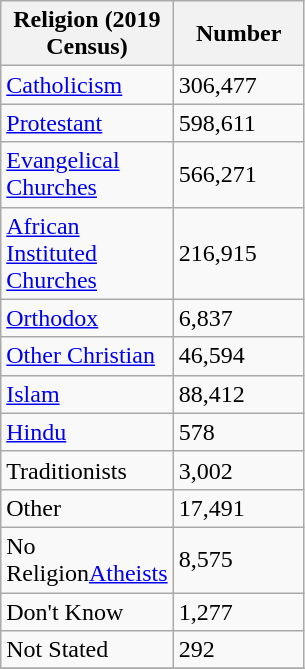<table class="wikitable">
<tr>
<th style="width:100px;">Religion (2019 Census)</th>
<th style="width:80px;">Number</th>
</tr>
<tr>
<td><a href='#'>Catholicism</a></td>
<td>306,477</td>
</tr>
<tr>
<td><a href='#'>Protestant</a></td>
<td>598,611</td>
</tr>
<tr>
<td><a href='#'>Evangelical Churches</a></td>
<td>566,271</td>
</tr>
<tr>
<td><a href='#'>African Instituted Churches</a></td>
<td>216,915</td>
</tr>
<tr>
<td><a href='#'>Orthodox</a></td>
<td>6,837</td>
</tr>
<tr>
<td><a href='#'>Other Christian</a></td>
<td>46,594</td>
</tr>
<tr>
<td><a href='#'>Islam</a></td>
<td>88,412</td>
</tr>
<tr>
<td><a href='#'>Hindu</a></td>
<td>578</td>
</tr>
<tr>
<td>Traditionists</td>
<td>3,002</td>
</tr>
<tr>
<td>Other</td>
<td>17,491</td>
</tr>
<tr>
<td>No Religion<a href='#'>Atheists</a></td>
<td>8,575</td>
</tr>
<tr>
<td>Don't Know</td>
<td>1,277</td>
</tr>
<tr>
<td>Not Stated</td>
<td>292</td>
</tr>
<tr>
</tr>
</table>
